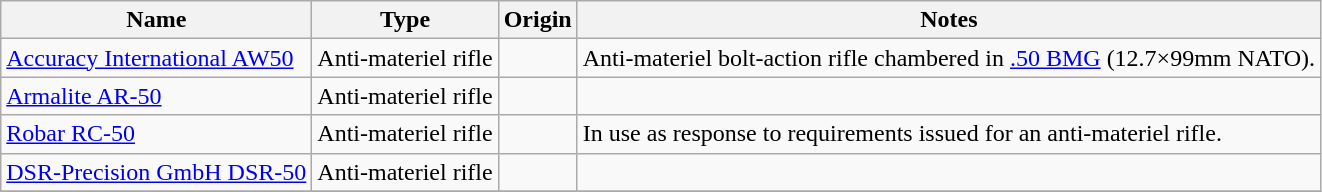<table class="wikitable" ; text-align:"center;">
<tr>
<th>Name</th>
<th>Type</th>
<th>Origin</th>
<th>Notes</th>
</tr>
<tr>
<td><a href='#'>Accuracy International AW50</a></td>
<td>Anti-materiel rifle</td>
<td></td>
<td>Anti-materiel bolt-action rifle chambered in <a href='#'>.50 BMG</a> (12.7×99mm NATO).</td>
</tr>
<tr>
<td><a href='#'>Armalite AR-50</a></td>
<td>Anti-materiel rifle</td>
<td></td>
<td></td>
</tr>
<tr>
<td><a href='#'>Robar RC-50</a></td>
<td>Anti-materiel rifle</td>
<td></td>
<td>In use as response to requirements issued for an anti-materiel rifle.</td>
</tr>
<tr>
<td><a href='#'>DSR-Precision GmbH DSR-50</a></td>
<td>Anti-materiel rifle</td>
<td></td>
<td></td>
</tr>
<tr>
</tr>
</table>
